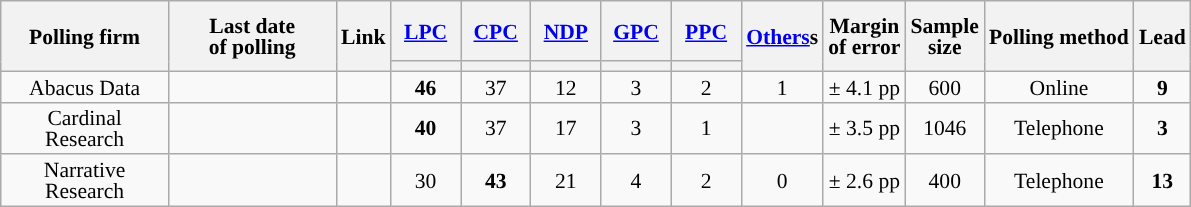<table class="wikitable sortable mw-datatable" style="text-align:center;font-size:90%;line-height:14px;">
<tr style="height:40px;">
<th style="width:105px;" rowspan="2">Polling firm</th>
<th style="width:105px;" rowspan="2">Last date<br>of polling</th>
<th rowspan="2">Link</th>
<th style="width:40px;"><a href='#'>LPC</a></th>
<th style="width:40px;"><a href='#'>CPC</a></th>
<th style="width:40px;"><a href='#'>NDP</a></th>
<th style="width:40px;"><a href='#'>GPC</a></th>
<th style="width:40px;"><a href='#'>PPC</a></th>
<th rowspan="2" style="width:40px"><a href='#'>Others</a>s</th>
<th rowspan="2">Margin<br>of error</th>
<th rowspan="2">Sample<br>size</th>
<th rowspan="2">Polling method</th>
<th rowspan="2">Lead</th>
</tr>
<tr class="sorttop">
<th style="background:"></th>
<th style="background:"></th>
<th style="background:"></th>
<th style="background:"></th>
<th style="background:"></th>
</tr>
<tr>
<td>Abacus Data</td>
<td></td>
<td></td>
<td><strong>46</strong></td>
<td>37</td>
<td>12</td>
<td>3</td>
<td>2</td>
<td>1</td>
<td>± 4.1 pp</td>
<td>600</td>
<td>Online</td>
<td><strong>9</strong></td>
</tr>
<tr>
<td>Cardinal Research</td>
<td></td>
<td></td>
<td><strong>40</strong></td>
<td>37</td>
<td>17</td>
<td>3</td>
<td>1</td>
<td></td>
<td>± 3.5 pp</td>
<td>1046</td>
<td>Telephone</td>
<td><strong>3</strong></td>
</tr>
<tr>
<td>Narrative Research</td>
<td></td>
<td></td>
<td>30</td>
<td><strong>43</strong></td>
<td>21</td>
<td>4</td>
<td>2</td>
<td>0</td>
<td>± 2.6 pp</td>
<td>400</td>
<td>Telephone</td>
<td><strong>13</strong></td>
</tr>
</table>
